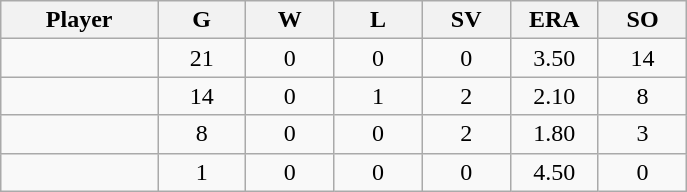<table class="wikitable sortable">
<tr>
<th bgcolor="#DDDDFF" width="16%">Player</th>
<th bgcolor="#DDDDFF" width="9%">G</th>
<th bgcolor="#DDDDFF" width="9%">W</th>
<th bgcolor="#DDDDFF" width="9%">L</th>
<th bgcolor="#DDDDFF" width="9%">SV</th>
<th bgcolor="#DDDDFF" width="9%">ERA</th>
<th bgcolor="#DDDDFF" width="9%">SO</th>
</tr>
<tr align="center">
<td></td>
<td>21</td>
<td>0</td>
<td>0</td>
<td>0</td>
<td>3.50</td>
<td>14</td>
</tr>
<tr align="center">
<td></td>
<td>14</td>
<td>0</td>
<td>1</td>
<td>2</td>
<td>2.10</td>
<td>8</td>
</tr>
<tr align="center">
<td></td>
<td>8</td>
<td>0</td>
<td>0</td>
<td>2</td>
<td>1.80</td>
<td>3</td>
</tr>
<tr align="center">
<td></td>
<td>1</td>
<td>0</td>
<td>0</td>
<td>0</td>
<td>4.50</td>
<td>0</td>
</tr>
</table>
